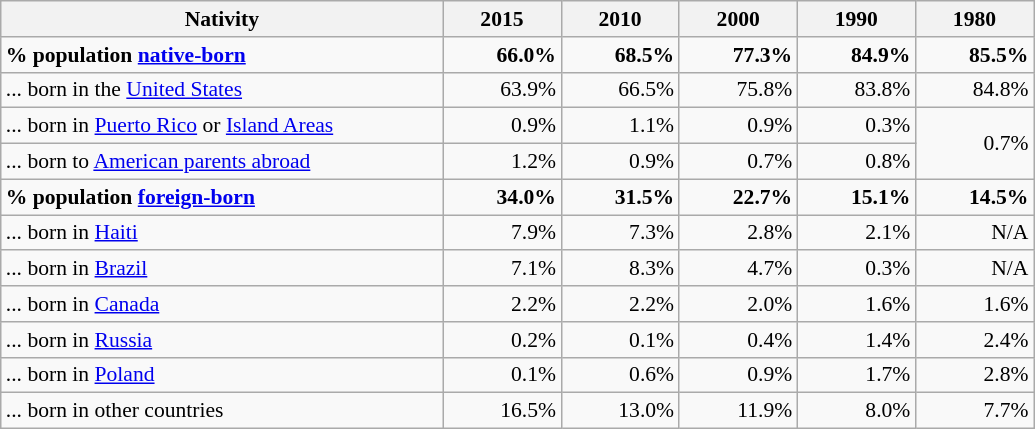<table class="wikitable" style="font-size: 90%; text-align: right;">
<tr>
<th style="width: 20em;">Nativity</th>
<th style="width: 5em;">2015</th>
<th style="width: 5em;">2010</th>
<th style="width: 5em;">2000</th>
<th style="width: 5em;">1990</th>
<th style="width: 5em;">1980</th>
</tr>
<tr>
<td style="text-align:left"><strong>% population <a href='#'>native-born</a></strong></td>
<td><strong>66.0%</strong></td>
<td><strong>68.5%</strong></td>
<td><strong>77.3%</strong></td>
<td><strong>84.9%</strong></td>
<td><strong>85.5%</strong></td>
</tr>
<tr>
<td style="text-align:left">... born in the <a href='#'>United States</a></td>
<td>63.9%</td>
<td>66.5%</td>
<td>75.8%</td>
<td>83.8%</td>
<td>84.8%</td>
</tr>
<tr>
<td style="text-align:left">... born in <a href='#'>Puerto Rico</a> or <a href='#'>Island Areas</a></td>
<td>0.9%</td>
<td>1.1%</td>
<td>0.9%</td>
<td>0.3%</td>
<td rowspan="2">0.7%</td>
</tr>
<tr>
<td style="text-align:left">... born to <a href='#'>American parents abroad</a></td>
<td>1.2%</td>
<td>0.9%</td>
<td>0.7%</td>
<td>0.8%</td>
</tr>
<tr>
<td style="text-align:left"><strong>% population <a href='#'>foreign-born</a></strong></td>
<td><strong>34.0%</strong></td>
<td><strong>31.5%</strong></td>
<td><strong>22.7%</strong></td>
<td><strong>15.1%</strong></td>
<td><strong>14.5%</strong></td>
</tr>
<tr>
<td style="text-align:left">... born in <a href='#'>Haiti</a></td>
<td>7.9%</td>
<td>7.3%</td>
<td>2.8%</td>
<td>2.1%</td>
<td>N/A</td>
</tr>
<tr>
<td style="text-align:left">... born in <a href='#'>Brazil</a></td>
<td>7.1%</td>
<td>8.3%</td>
<td>4.7%</td>
<td>0.3%</td>
<td>N/A</td>
</tr>
<tr>
<td style="text-align:left">... born in <a href='#'>Canada</a></td>
<td>2.2%</td>
<td>2.2%</td>
<td>2.0%</td>
<td>1.6%</td>
<td>1.6%</td>
</tr>
<tr>
<td style="text-align:left">... born in <a href='#'>Russia</a></td>
<td>0.2%</td>
<td>0.1%</td>
<td>0.4%</td>
<td>1.4%</td>
<td>2.4%</td>
</tr>
<tr>
<td style="text-align:left">... born in <a href='#'>Poland</a></td>
<td>0.1%</td>
<td>0.6%</td>
<td>0.9%</td>
<td>1.7%</td>
<td>2.8%</td>
</tr>
<tr>
<td style="text-align:left">... born in other countries</td>
<td>16.5%</td>
<td>13.0%</td>
<td>11.9%</td>
<td>8.0%</td>
<td>7.7%</td>
</tr>
</table>
